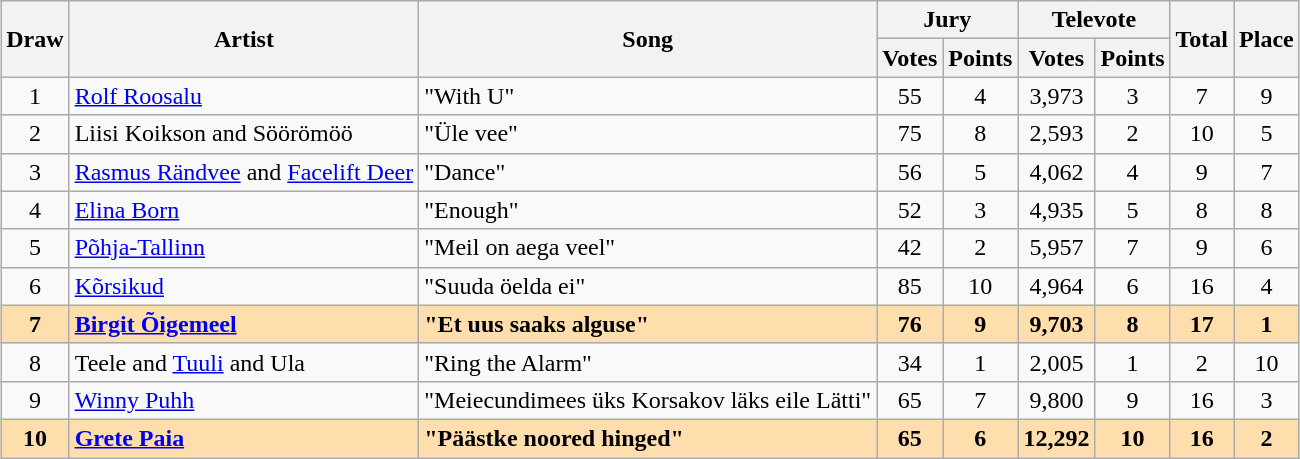<table class="sortable wikitable" style="margin: 1em auto 1em auto; text-align:center;">
<tr>
<th rowspan="2">Draw</th>
<th rowspan="2">Artist</th>
<th rowspan="2">Song</th>
<th colspan="2">Jury</th>
<th colspan="2">Televote</th>
<th rowspan="2">Total</th>
<th rowspan="2">Place</th>
</tr>
<tr>
<th>Votes</th>
<th>Points</th>
<th>Votes</th>
<th>Points</th>
</tr>
<tr>
<td>1</td>
<td align="left"><a href='#'>Rolf Roosalu</a></td>
<td align="left">"With U"</td>
<td>55</td>
<td>4</td>
<td>3,973</td>
<td>3</td>
<td>7</td>
<td>9</td>
</tr>
<tr>
<td>2</td>
<td align="left">Liisi Koikson and Söörömöö</td>
<td align="left">"Üle vee"</td>
<td>75</td>
<td>8</td>
<td>2,593</td>
<td>2</td>
<td>10</td>
<td>5</td>
</tr>
<tr>
<td>3</td>
<td align="left"><a href='#'>Rasmus Rändvee</a> and <a href='#'>Facelift Deer</a></td>
<td align="left">"Dance"</td>
<td>56</td>
<td>5</td>
<td>4,062</td>
<td>4</td>
<td>9</td>
<td>7</td>
</tr>
<tr>
<td>4</td>
<td align="left"><a href='#'>Elina Born</a></td>
<td align="left">"Enough"</td>
<td>52</td>
<td>3</td>
<td>4,935</td>
<td>5</td>
<td>8</td>
<td>8</td>
</tr>
<tr>
<td>5</td>
<td align="left"><a href='#'>Põhja-Tallinn</a></td>
<td align="left">"Meil on aega veel"</td>
<td>42</td>
<td>2</td>
<td>5,957</td>
<td>7</td>
<td>9</td>
<td>6</td>
</tr>
<tr>
<td>6</td>
<td align="left"><a href='#'>Kõrsikud</a></td>
<td align="left">"Suuda öelda ei"</td>
<td>85</td>
<td>10</td>
<td>4,964</td>
<td>6</td>
<td>16</td>
<td>4</td>
</tr>
<tr style="font-weight:bold; background:navajowhite;">
<td>7</td>
<td align="left"><a href='#'>Birgit Õigemeel</a></td>
<td align="left">"Et uus saaks alguse"</td>
<td>76</td>
<td>9</td>
<td>9,703</td>
<td>8</td>
<td>17</td>
<td>1</td>
</tr>
<tr>
<td>8</td>
<td align="left">Teele and <a href='#'>Tuuli</a> and Ula</td>
<td align="left">"Ring the Alarm"</td>
<td>34</td>
<td>1</td>
<td>2,005</td>
<td>1</td>
<td>2</td>
<td>10</td>
</tr>
<tr>
<td>9</td>
<td align="left"><a href='#'>Winny Puhh</a></td>
<td align="left">"Meiecundimees üks Korsakov läks eile Lätti"</td>
<td>65</td>
<td>7</td>
<td>9,800</td>
<td>9</td>
<td>16</td>
<td>3</td>
</tr>
<tr style="font-weight:bold; background:navajowhite;">
<td>10</td>
<td align="left"><a href='#'>Grete Paia</a></td>
<td align="left">"Päästke noored hinged"</td>
<td>65</td>
<td>6</td>
<td>12,292</td>
<td>10</td>
<td>16</td>
<td>2</td>
</tr>
</table>
